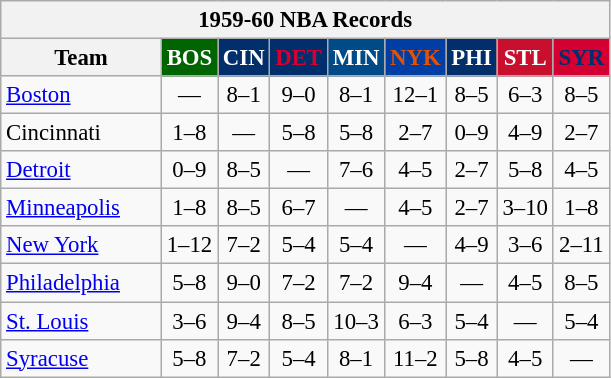<table class="wikitable" style="font-size:95%; text-align:center;">
<tr>
<th colspan=9>1959-60 NBA Records</th>
</tr>
<tr>
<th width=100>Team</th>
<th style="background:#006400;color:#FFFFFF;width=35">BOS</th>
<th style="background:#012F6B;color:#FFFFFF;width=35">CIN</th>
<th style="background:#012F6B;color:#D40032;width=35">DET</th>
<th style="background:#004B87;color:#FFFFFF;width=35">MIN</th>
<th style="background:#003EA4;color:#E45206;width=35">NYK</th>
<th style="background:#012F6B;color:#FFFFFF;width=35">PHI</th>
<th style="background:#C90F2E;color:#FFFFFF;width=35">STL</th>
<th style="background:#D40032;color:#022E6B;width=35">SYR</th>
</tr>
<tr>
<td style="text-align:left;"><a href='#'>Boston</a></td>
<td>—</td>
<td>8–1</td>
<td>9–0</td>
<td>8–1</td>
<td>12–1</td>
<td>8–5</td>
<td>6–3</td>
<td>8–5</td>
</tr>
<tr>
<td style="text-align:left;">Cincinnati</td>
<td>1–8</td>
<td>—</td>
<td>5–8</td>
<td>5–8</td>
<td>2–7</td>
<td>0–9</td>
<td>4–9</td>
<td>2–7</td>
</tr>
<tr>
<td style="text-align:left;"><a href='#'>Detroit</a></td>
<td>0–9</td>
<td>8–5</td>
<td>—</td>
<td>7–6</td>
<td>4–5</td>
<td>2–7</td>
<td>5–8</td>
<td>4–5</td>
</tr>
<tr>
<td style="text-align:left;"><a href='#'>Minneapolis</a></td>
<td>1–8</td>
<td>8–5</td>
<td>6–7</td>
<td>—</td>
<td>4–5</td>
<td>2–7</td>
<td>3–10</td>
<td>1–8</td>
</tr>
<tr>
<td style="text-align:left;"><a href='#'>New York</a></td>
<td>1–12</td>
<td>7–2</td>
<td>5–4</td>
<td>5–4</td>
<td>—</td>
<td>4–9</td>
<td>3–6</td>
<td>2–11</td>
</tr>
<tr>
<td style="text-align:left;"><a href='#'>Philadelphia</a></td>
<td>5–8</td>
<td>9–0</td>
<td>7–2</td>
<td>7–2</td>
<td>9–4</td>
<td>—</td>
<td>4–5</td>
<td>8–5</td>
</tr>
<tr>
<td style="text-align:left;"><a href='#'>St. Louis</a></td>
<td>3–6</td>
<td>9–4</td>
<td>8–5</td>
<td>10–3</td>
<td>6–3</td>
<td>5–4</td>
<td>—</td>
<td>5–4</td>
</tr>
<tr>
<td style="text-align:left;"><a href='#'>Syracuse</a></td>
<td>5–8</td>
<td>7–2</td>
<td>5–4</td>
<td>8–1</td>
<td>11–2</td>
<td>5–8</td>
<td>4–5</td>
<td>—</td>
</tr>
</table>
